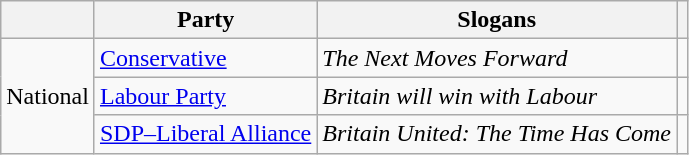<table class="wikitable">
<tr>
<th></th>
<th>Party</th>
<th>Slogans</th>
<th></th>
</tr>
<tr>
<td rowspan="3">National</td>
<td><a href='#'>Conservative</a></td>
<td><em>The Next Moves Forward</em></td>
<td></td>
</tr>
<tr>
<td><a href='#'>Labour Party</a></td>
<td><em>Britain will win with Labour</em></td>
<td></td>
</tr>
<tr>
<td><a href='#'>SDP–Liberal Alliance</a></td>
<td><em>Britain United: The Time Has Come</em></td>
<td></td>
</tr>
</table>
